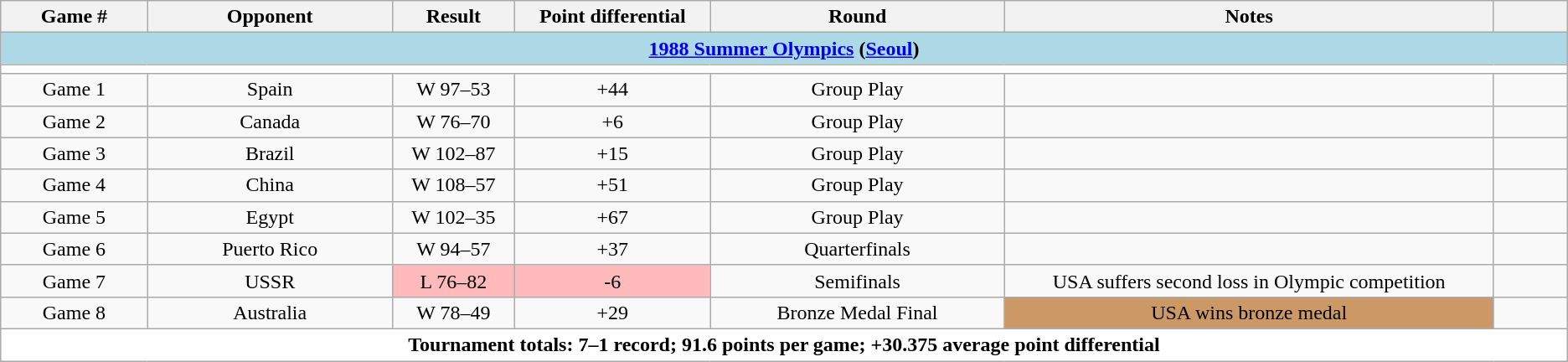<table class="wikitable">
<tr>
<th width=6%>Game #</th>
<th width=10%>Opponent</th>
<th width=05%>Result</th>
<th width=8%>Point differential</th>
<th width=12%>Round</th>
<th width=20%>Notes</th>
<th width=3%></th>
</tr>
<tr>
<td colspan="7"  style="text-align:center; background:lightblue;"><span><strong><a href='#'>1988 Summer Olympics</a> (<a href='#'>Seoul</a>)</strong></span></td>
</tr>
<tr>
<td colspan="7"  style="text-align:center; background:white;"></td>
</tr>
<tr>
<td align=center>Game 1</td>
<td align=center>Spain</td>
<td align=center>W 97–53</td>
<td align=center>+44</td>
<td align=center>Group Play</td>
<td align=center></td>
<td align=center></td>
</tr>
<tr>
<td align=center>Game 2</td>
<td align=center>Canada</td>
<td align=center>W 76–70</td>
<td align=center>+6</td>
<td align=center>Group Play</td>
<td align=center></td>
<td align=center></td>
</tr>
<tr>
<td align=center>Game 3</td>
<td align=center>Brazil</td>
<td align=center>W 102–87</td>
<td align=center>+15</td>
<td align=center>Group Play</td>
<td align=center></td>
<td align=center></td>
</tr>
<tr>
<td align=center>Game 4</td>
<td align=center>China</td>
<td align=center>W 108–57</td>
<td align=center>+51</td>
<td align=center>Group Play</td>
<td align=center></td>
<td align=center></td>
</tr>
<tr>
<td align=center>Game 5</td>
<td align=center>Egypt</td>
<td align=center>W 102–35</td>
<td align=center>+67</td>
<td align=center>Group Play</td>
<td align=center></td>
<td align=center></td>
</tr>
<tr>
<td align=center>Game 6</td>
<td align=center>Puerto Rico</td>
<td align=center>W 94–57</td>
<td align=center>+37</td>
<td align=center>Quarterfinals</td>
<td align=center></td>
<td align=center></td>
</tr>
<tr>
<td align=center>Game 7</td>
<td align=center>USSR</td>
<td style="text-align:center; background:#fbb;">L 76–82</td>
<td style="text-align:center; background:#fbb;">-6</td>
<td align=center>Semifinals</td>
<td align=center>USA suffers second loss in Olympic competition</td>
<td align=center></td>
</tr>
<tr>
<td align=center>Game 8</td>
<td align=center>Australia</td>
<td align=center>W 78–49</td>
<td align=center>+29</td>
<td align=center>Bronze Medal Final</td>
<td style="text-align:center; background:#c96;">USA wins bronze medal</td>
<td align=center></td>
</tr>
<tr>
<td colspan="7"  style="text-align:center; background:white;"><span><strong>Tournament totals: 7–1 record; 91.6 points per game; +30.375 average point differential</strong></span></td>
</tr>
</table>
